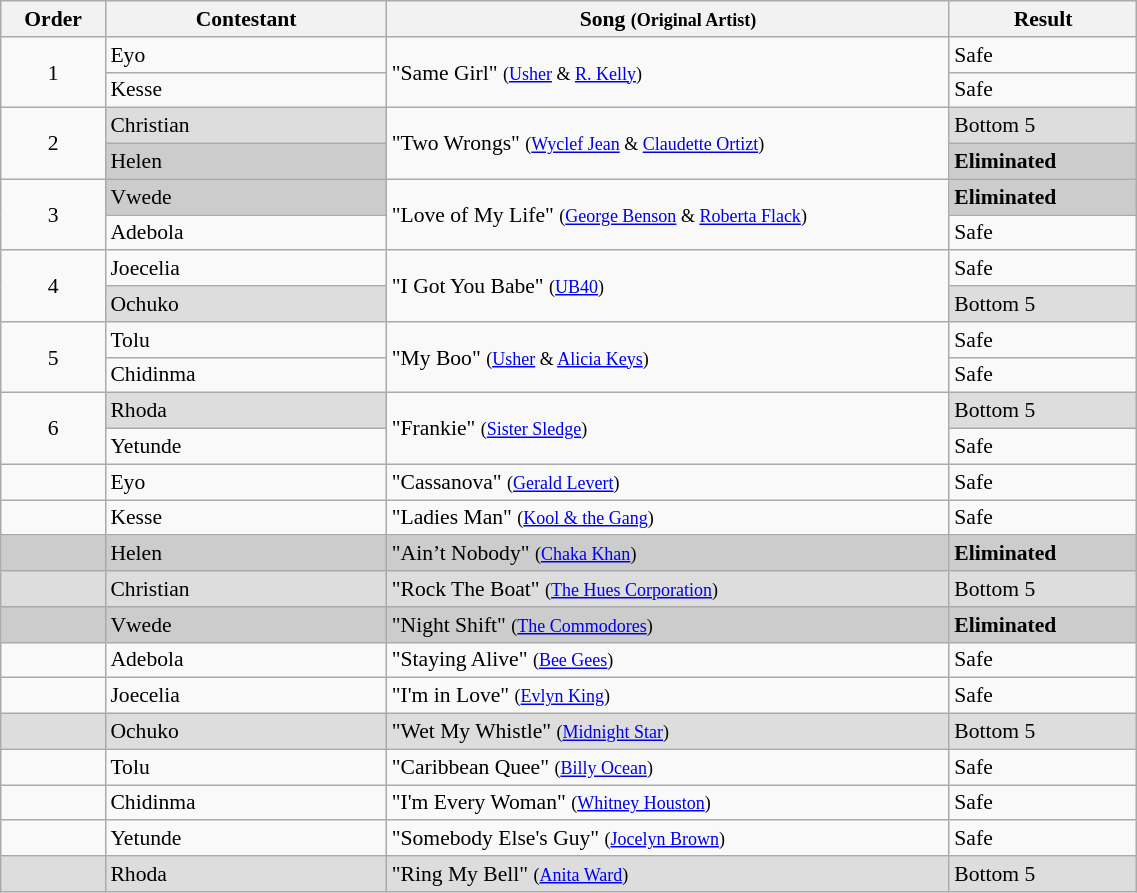<table class="wikitable" style="font-size:90%; width:60%; text-align: left;">
<tr>
<th width="05%">Order</th>
<th width="15%">Contestant</th>
<th width="30%">Song <small>(Original Artist)</small></th>
<th width="10%">Result</th>
</tr>
<tr>
<td rowspan=2 style="text-align:center;">1</td>
<td>Eyo</td>
<td rowspan=2>"Same Girl" <small>(<a href='#'>Usher</a> & <a href='#'>R. Kelly</a>)</small></td>
<td>Safe</td>
</tr>
<tr>
<td>Kesse</td>
<td>Safe</td>
</tr>
<tr>
<td rowspan=2 style="text-align:center;">2</td>
<td bgcolor="#DDDDDD">Christian</td>
<td rowspan=2>"Two Wrongs" <small>(<a href='#'>Wyclef Jean</a> & <a href='#'>Claudette Ortizt</a>)</small></td>
<td bgcolor="#DDDDDD">Bottom 5</td>
</tr>
<tr>
<td bgcolor="#CCCCCC">Helen</td>
<td bgcolor="#CCCCCC"><strong>Eliminated</strong></td>
</tr>
<tr>
<td rowspan=2 style="text-align:center;">3</td>
<td bgcolor="#CCCCCC">Vwede</td>
<td rowspan=2>"Love of My Life" <small>(<a href='#'>George Benson</a> & <a href='#'>Roberta Flack</a>)</small></td>
<td bgcolor="#CCCCCC"><strong>Eliminated</strong></td>
</tr>
<tr>
<td>Adebola</td>
<td>Safe</td>
</tr>
<tr>
<td rowspan=2 style="text-align:center;">4</td>
<td>Joecelia</td>
<td rowspan=2>"I Got You Babe" <small>(<a href='#'>UB40</a>)</small></td>
<td>Safe</td>
</tr>
<tr>
<td bgcolor="#DDDDDD">Ochuko</td>
<td bgcolor="#DDDDDD">Bottom 5</td>
</tr>
<tr>
<td rowspan=2 style="text-align:center;">5</td>
<td>Tolu</td>
<td rowspan=2>"My Boo" <small>(<a href='#'>Usher</a> & <a href='#'>Alicia Keys</a>)</small></td>
<td>Safe</td>
</tr>
<tr>
<td>Chidinma</td>
<td>Safe</td>
</tr>
<tr>
<td rowspan=2 style="text-align:center;">6</td>
<td bgcolor="#DDDDDD">Rhoda</td>
<td rowspan=2>"Frankie" <small>(<a href='#'>Sister Sledge</a>)</small></td>
<td bgcolor="#DDDDDD">Bottom 5</td>
</tr>
<tr>
<td>Yetunde</td>
<td>Safe</td>
</tr>
<tr>
<td></td>
<td>Eyo</td>
<td>"Cassanova" <small>(<a href='#'>Gerald Levert</a>)</small></td>
<td>Safe</td>
</tr>
<tr>
<td></td>
<td>Kesse</td>
<td>"Ladies Man" <small>(<a href='#'>Kool & the Gang</a>)</small></td>
<td>Safe</td>
</tr>
<tr bgcolor="#CCCCCC">
<td></td>
<td>Helen</td>
<td>"Ain’t Nobody" <small>(<a href='#'>Chaka Khan</a>)</small></td>
<td><strong>Eliminated</strong></td>
</tr>
<tr bgcolor="#DDDDDD">
<td></td>
<td>Christian</td>
<td>"Rock The Boat" <small>(<a href='#'>The Hues Corporation</a>)</small></td>
<td>Bottom 5</td>
</tr>
<tr bgcolor="#CCCCCC">
<td></td>
<td>Vwede</td>
<td>"Night Shift" <small>(<a href='#'>The Commodores</a>)</small></td>
<td><strong>Eliminated</strong></td>
</tr>
<tr>
<td></td>
<td>Adebola</td>
<td>"Staying Alive" <small>(<a href='#'>Bee Gees</a>)</small></td>
<td>Safe</td>
</tr>
<tr>
<td></td>
<td>Joecelia</td>
<td>"I'm in Love" <small>(<a href='#'>Evlyn King</a>)</small></td>
<td>Safe</td>
</tr>
<tr bgcolor="#DDDDDD">
<td></td>
<td>Ochuko</td>
<td>"Wet My Whistle" <small>(<a href='#'>Midnight Star</a>)</small></td>
<td>Bottom 5</td>
</tr>
<tr>
<td></td>
<td>Tolu</td>
<td>"Caribbean Quee" <small>(<a href='#'>Billy Ocean</a>)</small></td>
<td>Safe</td>
</tr>
<tr>
<td></td>
<td>Chidinma</td>
<td>"I'm Every Woman" <small>(<a href='#'>Whitney Houston</a>)</small></td>
<td>Safe</td>
</tr>
<tr>
<td></td>
<td>Yetunde</td>
<td>"Somebody Else's Guy" <small>(<a href='#'>Jocelyn Brown</a>)</small></td>
<td>Safe</td>
</tr>
<tr bgcolor="#DDDDDD">
<td></td>
<td>Rhoda</td>
<td>"Ring My Bell" <small>(<a href='#'>Anita Ward</a>)</small></td>
<td>Bottom 5</td>
</tr>
</table>
